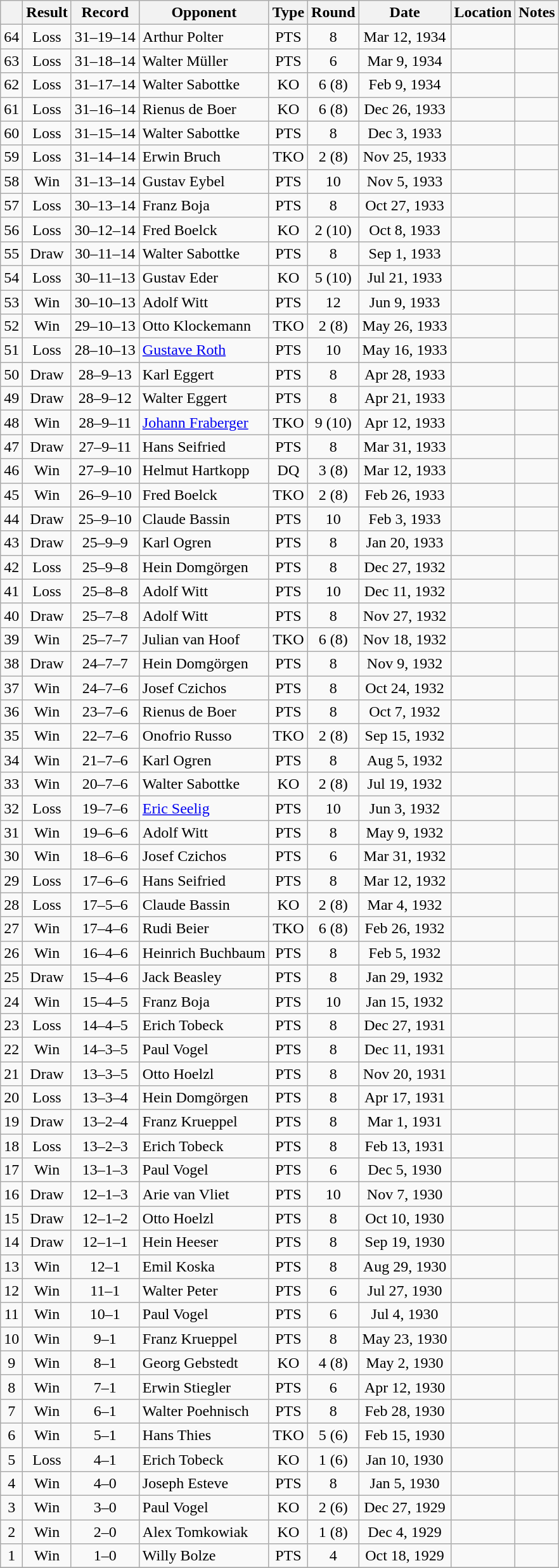<table class="wikitable" style="text-align:center">
<tr>
<th></th>
<th>Result</th>
<th>Record</th>
<th>Opponent</th>
<th>Type</th>
<th>Round</th>
<th>Date</th>
<th>Location</th>
<th>Notes</th>
</tr>
<tr>
<td>64</td>
<td>Loss</td>
<td>31–19–14</td>
<td align=left>Arthur Polter</td>
<td>PTS</td>
<td>8</td>
<td>Mar 12, 1934</td>
<td style="text-align:left;"></td>
<td></td>
</tr>
<tr>
<td>63</td>
<td>Loss</td>
<td>31–18–14</td>
<td align=left>Walter Müller</td>
<td>PTS</td>
<td>6</td>
<td>Mar 9, 1934</td>
<td style="text-align:left;"></td>
<td></td>
</tr>
<tr>
<td>62</td>
<td>Loss</td>
<td>31–17–14</td>
<td align=left>Walter Sabottke</td>
<td>KO</td>
<td>6 (8)</td>
<td>Feb 9, 1934</td>
<td style="text-align:left;"></td>
<td></td>
</tr>
<tr>
<td>61</td>
<td>Loss</td>
<td>31–16–14</td>
<td align=left>Rienus de Boer</td>
<td>KO</td>
<td>6 (8)</td>
<td>Dec 26, 1933</td>
<td style="text-align:left;"></td>
<td></td>
</tr>
<tr>
<td>60</td>
<td>Loss</td>
<td>31–15–14</td>
<td align=left>Walter Sabottke</td>
<td>PTS</td>
<td>8</td>
<td>Dec 3, 1933</td>
<td style="text-align:left;"></td>
<td></td>
</tr>
<tr>
<td>59</td>
<td>Loss</td>
<td>31–14–14</td>
<td align=left>Erwin Bruch</td>
<td>TKO</td>
<td>2 (8)</td>
<td>Nov 25, 1933</td>
<td style="text-align:left;"></td>
<td></td>
</tr>
<tr>
<td>58</td>
<td>Win</td>
<td>31–13–14</td>
<td align=left>Gustav Eybel</td>
<td>PTS</td>
<td>10</td>
<td>Nov 5, 1933</td>
<td style="text-align:left;"></td>
<td></td>
</tr>
<tr>
<td>57</td>
<td>Loss</td>
<td>30–13–14</td>
<td align=left>Franz Boja</td>
<td>PTS</td>
<td>8</td>
<td>Oct 27, 1933</td>
<td style="text-align:left;"></td>
<td></td>
</tr>
<tr>
<td>56</td>
<td>Loss</td>
<td>30–12–14</td>
<td align=left>Fred Boelck</td>
<td>KO</td>
<td>2 (10)</td>
<td>Oct 8, 1933</td>
<td style="text-align:left;"></td>
<td></td>
</tr>
<tr>
<td>55</td>
<td>Draw</td>
<td>30–11–14</td>
<td align=left>Walter Sabottke</td>
<td>PTS</td>
<td>8</td>
<td>Sep 1, 1933</td>
<td style="text-align:left;"></td>
<td></td>
</tr>
<tr>
<td>54</td>
<td>Loss</td>
<td>30–11–13</td>
<td align=left>Gustav Eder</td>
<td>KO</td>
<td>5 (10)</td>
<td>Jul 21, 1933</td>
<td style="text-align:left;"></td>
<td></td>
</tr>
<tr>
<td>53</td>
<td>Win</td>
<td>30–10–13</td>
<td align=left>Adolf Witt</td>
<td>PTS</td>
<td>12</td>
<td>Jun 9, 1933</td>
<td style="text-align:left;"></td>
<td style="text-align:left;"></td>
</tr>
<tr>
<td>52</td>
<td>Win</td>
<td>29–10–13</td>
<td align=left>Otto Klockemann</td>
<td>TKO</td>
<td>2 (8)</td>
<td>May 26, 1933</td>
<td style="text-align:left;"></td>
<td></td>
</tr>
<tr>
<td>51</td>
<td>Loss</td>
<td>28–10–13</td>
<td align=left><a href='#'>Gustave Roth</a></td>
<td>PTS</td>
<td>10</td>
<td>May 16, 1933</td>
<td style="text-align:left;"></td>
<td></td>
</tr>
<tr>
<td>50</td>
<td>Draw</td>
<td>28–9–13</td>
<td align=left>Karl Eggert</td>
<td>PTS</td>
<td>8</td>
<td>Apr 28, 1933</td>
<td style="text-align:left;"></td>
<td></td>
</tr>
<tr>
<td>49</td>
<td>Draw</td>
<td>28–9–12</td>
<td align=left>Walter Eggert</td>
<td>PTS</td>
<td>8</td>
<td>Apr 21, 1933</td>
<td style="text-align:left;"></td>
<td></td>
</tr>
<tr>
<td>48</td>
<td>Win</td>
<td>28–9–11</td>
<td align=left><a href='#'>Johann Fraberger</a></td>
<td>TKO</td>
<td>9 (10)</td>
<td>Apr 12, 1933</td>
<td style="text-align:left;"></td>
<td></td>
</tr>
<tr>
<td>47</td>
<td>Draw</td>
<td>27–9–11</td>
<td align=left>Hans Seifried</td>
<td>PTS</td>
<td>8</td>
<td>Mar 31, 1933</td>
<td style="text-align:left;"></td>
<td></td>
</tr>
<tr>
<td>46</td>
<td>Win</td>
<td>27–9–10</td>
<td align=left>Helmut Hartkopp</td>
<td>DQ</td>
<td>3 (8)</td>
<td>Mar 12, 1933</td>
<td style="text-align:left;"></td>
<td></td>
</tr>
<tr>
<td>45</td>
<td>Win</td>
<td>26–9–10</td>
<td align=left>Fred Boelck</td>
<td>TKO</td>
<td>2 (8)</td>
<td>Feb 26, 1933</td>
<td style="text-align:left;"></td>
<td></td>
</tr>
<tr>
<td>44</td>
<td>Draw</td>
<td>25–9–10</td>
<td align=left>Claude Bassin</td>
<td>PTS</td>
<td>10</td>
<td>Feb 3, 1933</td>
<td style="text-align:left;"></td>
<td></td>
</tr>
<tr>
<td>43</td>
<td>Draw</td>
<td>25–9–9</td>
<td align=left>Karl Ogren</td>
<td>PTS</td>
<td>8</td>
<td>Jan 20, 1933</td>
<td style="text-align:left;"></td>
<td></td>
</tr>
<tr>
<td>42</td>
<td>Loss</td>
<td>25–9–8</td>
<td align=left>Hein Domgörgen</td>
<td>PTS</td>
<td>8</td>
<td>Dec 27, 1932</td>
<td style="text-align:left;"></td>
<td></td>
</tr>
<tr>
<td>41</td>
<td>Loss</td>
<td>25–8–8</td>
<td align=left>Adolf Witt</td>
<td>PTS</td>
<td>10</td>
<td>Dec 11, 1932</td>
<td style="text-align:left;"></td>
<td></td>
</tr>
<tr>
<td>40</td>
<td>Draw</td>
<td>25–7–8</td>
<td align=left>Adolf Witt</td>
<td>PTS</td>
<td>8</td>
<td>Nov 27, 1932</td>
<td style="text-align:left;"></td>
<td></td>
</tr>
<tr>
<td>39</td>
<td>Win</td>
<td>25–7–7</td>
<td align=left>Julian van Hoof</td>
<td>TKO</td>
<td>6 (8)</td>
<td>Nov 18, 1932</td>
<td style="text-align:left;"></td>
<td></td>
</tr>
<tr>
<td>38</td>
<td>Draw</td>
<td>24–7–7</td>
<td align=left>Hein Domgörgen</td>
<td>PTS</td>
<td>8</td>
<td>Nov 9, 1932</td>
<td style="text-align:left;"></td>
<td></td>
</tr>
<tr>
<td>37</td>
<td>Win</td>
<td>24–7–6</td>
<td align=left>Josef Czichos</td>
<td>PTS</td>
<td>8</td>
<td>Oct 24, 1932</td>
<td style="text-align:left;"></td>
<td></td>
</tr>
<tr>
<td>36</td>
<td>Win</td>
<td>23–7–6</td>
<td align=left>Rienus de Boer</td>
<td>PTS</td>
<td>8</td>
<td>Oct 7, 1932</td>
<td style="text-align:left;"></td>
<td></td>
</tr>
<tr>
<td>35</td>
<td>Win</td>
<td>22–7–6</td>
<td align=left>Onofrio Russo</td>
<td>TKO</td>
<td>2 (8)</td>
<td>Sep 15, 1932</td>
<td style="text-align:left;"></td>
<td></td>
</tr>
<tr>
<td>34</td>
<td>Win</td>
<td>21–7–6</td>
<td align=left>Karl Ogren</td>
<td>PTS</td>
<td>8</td>
<td>Aug 5, 1932</td>
<td style="text-align:left;"></td>
<td></td>
</tr>
<tr>
<td>33</td>
<td>Win</td>
<td>20–7–6</td>
<td align=left>Walter Sabottke</td>
<td>KO</td>
<td>2 (8)</td>
<td>Jul 19, 1932</td>
<td style="text-align:left;"></td>
<td></td>
</tr>
<tr>
<td>32</td>
<td>Loss</td>
<td>19–7–6</td>
<td align=left><a href='#'>Eric Seelig</a></td>
<td>PTS</td>
<td>10</td>
<td>Jun 3, 1932</td>
<td style="text-align:left;"></td>
<td></td>
</tr>
<tr>
<td>31</td>
<td>Win</td>
<td>19–6–6</td>
<td align=left>Adolf Witt</td>
<td>PTS</td>
<td>8</td>
<td>May 9, 1932</td>
<td style="text-align:left;"></td>
<td></td>
</tr>
<tr>
<td>30</td>
<td>Win</td>
<td>18–6–6</td>
<td align=left>Josef Czichos</td>
<td>PTS</td>
<td>6</td>
<td>Mar 31, 1932</td>
<td style="text-align:left;"></td>
<td></td>
</tr>
<tr>
<td>29</td>
<td>Loss</td>
<td>17–6–6</td>
<td align=left>Hans Seifried</td>
<td>PTS</td>
<td>8</td>
<td>Mar 12, 1932</td>
<td style="text-align:left;"></td>
<td></td>
</tr>
<tr>
<td>28</td>
<td>Loss</td>
<td>17–5–6</td>
<td align=left>Claude Bassin</td>
<td>KO</td>
<td>2 (8)</td>
<td>Mar 4, 1932</td>
<td style="text-align:left;"></td>
<td></td>
</tr>
<tr>
<td>27</td>
<td>Win</td>
<td>17–4–6</td>
<td align=left>Rudi Beier</td>
<td>TKO</td>
<td>6 (8)</td>
<td>Feb 26, 1932</td>
<td style="text-align:left;"></td>
<td></td>
</tr>
<tr>
<td>26</td>
<td>Win</td>
<td>16–4–6</td>
<td align=left>Heinrich Buchbaum</td>
<td>PTS</td>
<td>8</td>
<td>Feb 5, 1932</td>
<td style="text-align:left;"></td>
<td></td>
</tr>
<tr>
<td>25</td>
<td>Draw</td>
<td>15–4–6</td>
<td align=left>Jack Beasley</td>
<td>PTS</td>
<td>8</td>
<td>Jan 29, 1932</td>
<td style="text-align:left;"></td>
<td></td>
</tr>
<tr>
<td>24</td>
<td>Win</td>
<td>15–4–5</td>
<td align=left>Franz Boja</td>
<td>PTS</td>
<td>10</td>
<td>Jan 15, 1932</td>
<td style="text-align:left;"></td>
<td></td>
</tr>
<tr>
<td>23</td>
<td>Loss</td>
<td>14–4–5</td>
<td align=left>Erich Tobeck</td>
<td>PTS</td>
<td>8</td>
<td>Dec 27, 1931</td>
<td style="text-align:left;"></td>
<td></td>
</tr>
<tr>
<td>22</td>
<td>Win</td>
<td>14–3–5</td>
<td align=left>Paul Vogel</td>
<td>PTS</td>
<td>8</td>
<td>Dec 11, 1931</td>
<td style="text-align:left;"></td>
<td></td>
</tr>
<tr>
<td>21</td>
<td>Draw</td>
<td>13–3–5</td>
<td align=left>Otto Hoelzl</td>
<td>PTS</td>
<td>8</td>
<td>Nov 20, 1931</td>
<td style="text-align:left;"></td>
<td></td>
</tr>
<tr>
<td>20</td>
<td>Loss</td>
<td>13–3–4</td>
<td align=left>Hein Domgörgen</td>
<td>PTS</td>
<td>8</td>
<td>Apr 17, 1931</td>
<td style="text-align:left;"></td>
<td></td>
</tr>
<tr>
<td>19</td>
<td>Draw</td>
<td>13–2–4</td>
<td align=left>Franz Krueppel</td>
<td>PTS</td>
<td>8</td>
<td>Mar 1, 1931</td>
<td style="text-align:left;"></td>
<td></td>
</tr>
<tr>
<td>18</td>
<td>Loss</td>
<td>13–2–3</td>
<td align=left>Erich Tobeck</td>
<td>PTS</td>
<td>8</td>
<td>Feb 13, 1931</td>
<td style="text-align:left;"></td>
<td></td>
</tr>
<tr>
<td>17</td>
<td>Win</td>
<td>13–1–3</td>
<td align=left>Paul Vogel</td>
<td>PTS</td>
<td>6</td>
<td>Dec 5, 1930</td>
<td style="text-align:left;"></td>
<td></td>
</tr>
<tr>
<td>16</td>
<td>Draw</td>
<td>12–1–3</td>
<td align=left>Arie van Vliet</td>
<td>PTS</td>
<td>10</td>
<td>Nov 7, 1930</td>
<td style="text-align:left;"></td>
<td></td>
</tr>
<tr>
<td>15</td>
<td>Draw</td>
<td>12–1–2</td>
<td align=left>Otto Hoelzl</td>
<td>PTS</td>
<td>8</td>
<td>Oct 10, 1930</td>
<td style="text-align:left;"></td>
<td></td>
</tr>
<tr>
<td>14</td>
<td>Draw</td>
<td>12–1–1</td>
<td align=left>Hein Heeser</td>
<td>PTS</td>
<td>8</td>
<td>Sep 19, 1930</td>
<td style="text-align:left;"></td>
<td></td>
</tr>
<tr>
<td>13</td>
<td>Win</td>
<td>12–1</td>
<td align=left>Emil Koska</td>
<td>PTS</td>
<td>8</td>
<td>Aug 29, 1930</td>
<td style="text-align:left;"></td>
<td></td>
</tr>
<tr>
<td>12</td>
<td>Win</td>
<td>11–1</td>
<td align=left>Walter Peter</td>
<td>PTS</td>
<td>6</td>
<td>Jul 27, 1930</td>
<td style="text-align:left;"></td>
<td></td>
</tr>
<tr>
<td>11</td>
<td>Win</td>
<td>10–1</td>
<td align=left>Paul Vogel</td>
<td>PTS</td>
<td>6</td>
<td>Jul 4, 1930</td>
<td style="text-align:left;"></td>
<td></td>
</tr>
<tr>
<td>10</td>
<td>Win</td>
<td>9–1</td>
<td align=left>Franz Krueppel</td>
<td>PTS</td>
<td>8</td>
<td>May 23, 1930</td>
<td style="text-align:left;"></td>
<td></td>
</tr>
<tr>
<td>9</td>
<td>Win</td>
<td>8–1</td>
<td align=left>Georg Gebstedt</td>
<td>KO</td>
<td>4 (8)</td>
<td>May 2, 1930</td>
<td style="text-align:left;"></td>
<td></td>
</tr>
<tr>
<td>8</td>
<td>Win</td>
<td>7–1</td>
<td align=left>Erwin Stiegler</td>
<td>PTS</td>
<td>6</td>
<td>Apr 12, 1930</td>
<td style="text-align:left;"></td>
<td></td>
</tr>
<tr>
<td>7</td>
<td>Win</td>
<td>6–1</td>
<td align=left>Walter Poehnisch</td>
<td>PTS</td>
<td>8</td>
<td>Feb 28, 1930</td>
<td style="text-align:left;"></td>
<td></td>
</tr>
<tr>
<td>6</td>
<td>Win</td>
<td>5–1</td>
<td align=left>Hans Thies</td>
<td>TKO</td>
<td>5 (6)</td>
<td>Feb 15, 1930</td>
<td style="text-align:left;"></td>
<td></td>
</tr>
<tr>
<td>5</td>
<td>Loss</td>
<td>4–1</td>
<td align=left>Erich Tobeck</td>
<td>KO</td>
<td>1 (6)</td>
<td>Jan 10, 1930</td>
<td style="text-align:left;"></td>
<td></td>
</tr>
<tr>
<td>4</td>
<td>Win</td>
<td>4–0</td>
<td align=left>Joseph Esteve</td>
<td>PTS</td>
<td>8</td>
<td>Jan 5, 1930</td>
<td style="text-align:left;"></td>
<td></td>
</tr>
<tr>
<td>3</td>
<td>Win</td>
<td>3–0</td>
<td align=left>Paul Vogel</td>
<td>KO</td>
<td>2 (6)</td>
<td>Dec 27, 1929</td>
<td style="text-align:left;"></td>
<td></td>
</tr>
<tr>
<td>2</td>
<td>Win</td>
<td>2–0</td>
<td align=left>Alex Tomkowiak</td>
<td>KO</td>
<td>1 (8)</td>
<td>Dec 4, 1929</td>
<td style="text-align:left;"></td>
<td></td>
</tr>
<tr>
<td>1</td>
<td>Win</td>
<td>1–0</td>
<td align=left>Willy Bolze</td>
<td>PTS</td>
<td>4</td>
<td>Oct 18, 1929</td>
<td style="text-align:left;"></td>
<td></td>
</tr>
<tr>
</tr>
</table>
